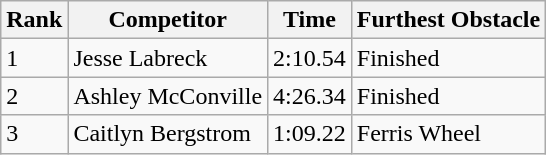<table class="wikitable sortable mw-collapsible">
<tr>
<th>Rank</th>
<th>Competitor</th>
<th>Time</th>
<th>Furthest Obstacle</th>
</tr>
<tr>
<td>1</td>
<td>Jesse Labreck</td>
<td>2:10.54</td>
<td>Finished</td>
</tr>
<tr>
<td>2</td>
<td>Ashley McConville</td>
<td>4:26.34</td>
<td>Finished</td>
</tr>
<tr>
<td>3</td>
<td>Caitlyn Bergstrom</td>
<td>1:09.22</td>
<td>Ferris Wheel</td>
</tr>
</table>
